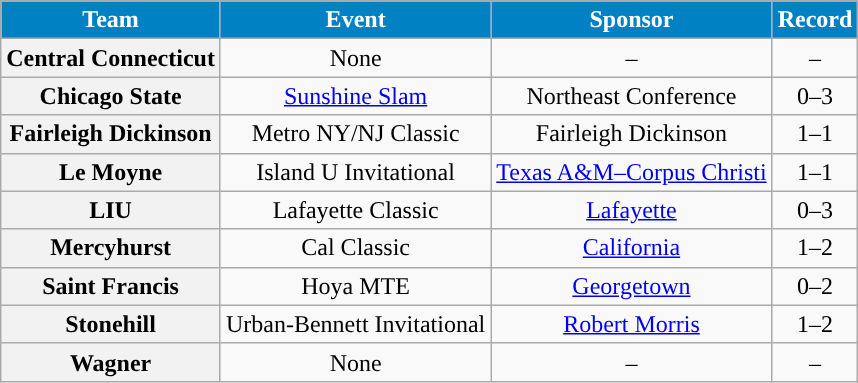<table class="wikitable">
<tr>
<th align="center" style="background:#0081C4; color:#FFFFFF;">Team</th>
<th align="center" style="background:#0081C4; color:#FFFFFF;">Event</th>
<th align="center" style="background:#0081C4; color:#FFFFFF;">Sponsor</th>
<th align="center" style="background:#0081C4; color:#FFFFFF;">Record</th>
</tr>
<tr style="text-align:center;">
<th>Central Connecticut</th>
<td>None</td>
<td>–</td>
<td>–</td>
</tr>
<tr style="text-align:center;">
<th>Chicago State</th>
<td><a href='#'>Sunshine Slam</a></td>
<td>Northeast Conference</td>
<td>0–3</td>
</tr>
<tr style="text-align:center;">
<th>Fairleigh Dickinson</th>
<td>Metro NY/NJ Classic</td>
<td>Fairleigh Dickinson</td>
<td>1–1</td>
</tr>
<tr style="text-align:center;">
<th>Le Moyne</th>
<td>Island U Invitational</td>
<td><a href='#'>Texas A&M–Corpus Christi</a></td>
<td>1–1</td>
</tr>
<tr style="text-align:center;">
<th>LIU</th>
<td>Lafayette Classic</td>
<td><a href='#'>Lafayette</a></td>
<td>0–3</td>
</tr>
<tr style="text-align:center;">
<th>Mercyhurst</th>
<td>Cal Classic</td>
<td><a href='#'>California</a></td>
<td>1–2</td>
</tr>
<tr style="text-align:center;">
<th>Saint Francis</th>
<td>Hoya MTE</td>
<td><a href='#'>Georgetown</a></td>
<td>0–2</td>
</tr>
<tr style="text-align:center;">
<th>Stonehill</th>
<td>Urban-Bennett Invitational</td>
<td><a href='#'>Robert Morris</a></td>
<td>1–2</td>
</tr>
<tr style="text-align:center;">
<th>Wagner</th>
<td>None</td>
<td>–</td>
<td>–</td>
</tr>
</table>
